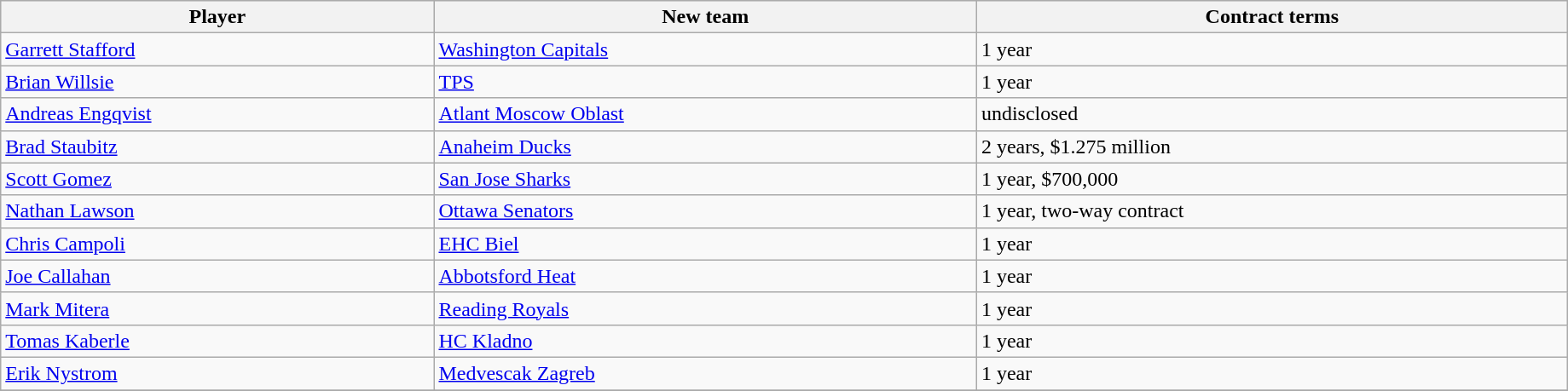<table class="wikitable" style="width:97%;">
<tr style="text-align:center; background:#ddd;">
<th>Player</th>
<th>New team</th>
<th>Contract terms</th>
</tr>
<tr>
<td><a href='#'>Garrett Stafford</a></td>
<td><a href='#'>Washington Capitals</a></td>
<td>1 year</td>
</tr>
<tr>
<td><a href='#'>Brian Willsie</a></td>
<td><a href='#'>TPS</a></td>
<td>1 year</td>
</tr>
<tr>
<td><a href='#'>Andreas Engqvist</a></td>
<td><a href='#'>Atlant Moscow Oblast</a></td>
<td>undisclosed</td>
</tr>
<tr>
<td><a href='#'>Brad Staubitz</a></td>
<td><a href='#'>Anaheim Ducks</a></td>
<td>2 years, $1.275 million</td>
</tr>
<tr>
<td><a href='#'>Scott Gomez</a></td>
<td><a href='#'>San Jose Sharks</a></td>
<td>1 year, $700,000</td>
</tr>
<tr>
<td><a href='#'>Nathan Lawson</a></td>
<td><a href='#'>Ottawa Senators</a></td>
<td>1 year, two-way contract</td>
</tr>
<tr>
<td><a href='#'>Chris Campoli</a></td>
<td><a href='#'>EHC Biel</a></td>
<td>1 year</td>
</tr>
<tr>
<td><a href='#'>Joe Callahan</a></td>
<td><a href='#'>Abbotsford Heat</a></td>
<td>1 year</td>
</tr>
<tr>
<td><a href='#'>Mark Mitera</a></td>
<td><a href='#'>Reading Royals</a></td>
<td>1 year</td>
</tr>
<tr>
<td><a href='#'>Tomas Kaberle</a></td>
<td><a href='#'>HC Kladno</a></td>
<td>1 year</td>
</tr>
<tr>
<td><a href='#'>Erik Nystrom</a></td>
<td><a href='#'>Medvescak Zagreb</a></td>
<td>1 year</td>
</tr>
<tr>
</tr>
</table>
